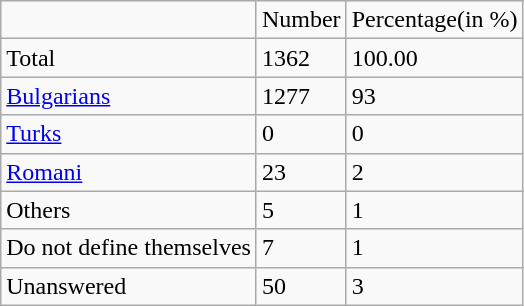<table class="wikitable">
<tr>
<td></td>
<td>Number</td>
<td>Percentage(in %)</td>
</tr>
<tr>
<td>Total</td>
<td>1362</td>
<td>100.00</td>
</tr>
<tr>
<td><a href='#'>Bulgarians</a></td>
<td>1277</td>
<td>93</td>
</tr>
<tr>
<td><a href='#'>Turks</a></td>
<td>0</td>
<td>0</td>
</tr>
<tr>
<td><a href='#'>Romani</a></td>
<td>23</td>
<td>2</td>
</tr>
<tr>
<td>Others</td>
<td>5</td>
<td>1</td>
</tr>
<tr>
<td>Do not define themselves</td>
<td>7</td>
<td>1</td>
</tr>
<tr>
<td>Unanswered</td>
<td>50</td>
<td>3</td>
</tr>
</table>
